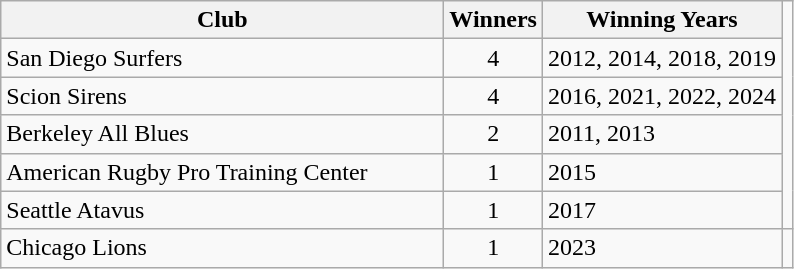<table class="wikitable">
<tr>
<th style="width:18em;">Club</th>
<th>Winners</th>
<th>Winning Years</th>
</tr>
<tr>
<td>San Diego Surfers</td>
<td align="center">4</td>
<td>2012, 2014, 2018, 2019</td>
</tr>
<tr>
<td>Scion Sirens</td>
<td align=center>4</td>
<td>2016, 2021, 2022, 2024</td>
</tr>
<tr>
<td>Berkeley All Blues</td>
<td align=center>2</td>
<td>2011, 2013</td>
</tr>
<tr>
<td>American Rugby Pro Training Center</td>
<td align=center>1</td>
<td>2015</td>
</tr>
<tr>
<td>Seattle Atavus</td>
<td align=center>1</td>
<td>2017</td>
</tr>
<tr>
<td>Chicago Lions</td>
<td align=center>1</td>
<td>2023</td>
<td></td>
</tr>
</table>
